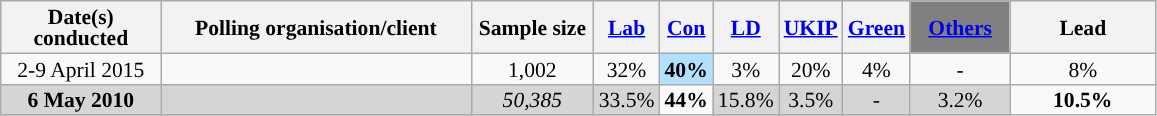<table class="wikitable sortable" style="text-align:center;font-size:90%;line-height:14px">
<tr>
<th ! style="width:100px;">Date(s)<br>conducted</th>
<th style="width:200px;">Polling organisation/client</th>
<th class="unsortable" style="width:75px;">Sample size</th>
<th class="unsortable" style="background:"><a href='#'><span>Lab</span></a></th>
<th class="unsortable" style="background:"><a href='#'><span>Con</span></a></th>
<th class="unsortable" style="background:"><a href='#'><span>LD</span></a></th>
<th class="unsortable" style="background:"><a href='#'><span>UKIP</span></a></th>
<th class="unsortable" style="background:"><a href='#'><span>Green</span></a></th>
<th class="unsortable" style="background:gray; width:60px;"><a href='#'><span>Others</span></a></th>
<th class="unsortable" style="width:90px;">Lead</th>
</tr>
<tr>
<td>2-9 April 2015</td>
<td> </td>
<td>1,002</td>
<td>32%</td>
<td style="background:#B3E0FF"><strong>40%</strong></td>
<td>3%</td>
<td>20%</td>
<td>4%</td>
<td>-</td>
<td style="background:">8%</td>
</tr>
<tr>
<td style="background:#D5D5D5"><strong>6 May 2010</strong></td>
<td style="background:#D5D5D5"></td>
<td style="background:#D5D5D5"><em>50,385</em></td>
<td style="background:#D5D5D5">33.5%</td>
<td style="background:"><strong>44%</strong></td>
<td style="background:#D5D5D5">15.8%</td>
<td style="background:#D5D5D5">3.5%</td>
<td style="background:#D5D5D5">-</td>
<td style="background:#D5D5D5">3.2%</td>
<td style="background:"><strong>10.5% </strong></td>
</tr>
</table>
